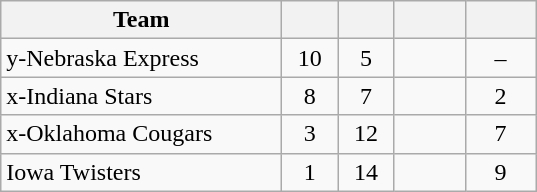<table class="wikitable" style="text-align:center">
<tr>
<th style="width:180px">Team</th>
<th style="width:30px"></th>
<th style="width:30px"></th>
<th style="width:40px"></th>
<th style="width:40px"></th>
</tr>
<tr>
<td align=left>y-Nebraska Express</td>
<td>10</td>
<td>5</td>
<td></td>
<td>–</td>
</tr>
<tr>
<td align=left>x-Indiana Stars</td>
<td>8</td>
<td>7</td>
<td></td>
<td>2</td>
</tr>
<tr>
<td align=left>x-Oklahoma Cougars</td>
<td>3</td>
<td>12</td>
<td></td>
<td>7</td>
</tr>
<tr>
<td align=left>Iowa Twisters</td>
<td>1</td>
<td>14</td>
<td></td>
<td>9</td>
</tr>
</table>
